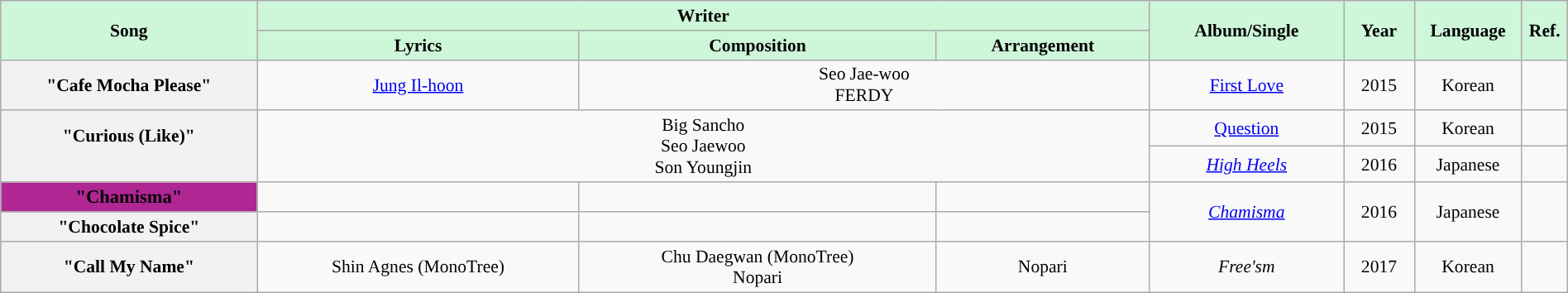<table class="wikitable" style="margin:0.5em auto; clear:both; font-size:.9em; text-align:center; width:100%">
<tr>
<th rowspan="2" style="width:200px; background:#CEF6D8;">Song</th>
<th colspan="3" style="width:900px; background:#CEF6D8;">Writer</th>
<th rowspan="2" style="width:150px; background:#CEF6D8;">Album/Single</th>
<th rowspan="2" style="width:50px; background:#CEF6D8;">Year</th>
<th rowspan="2" style="width:80px; background:#CEF6D8;">Language</th>
<th rowspan="2" style="width:30px; background:#CEF6D8;">Ref.</th>
</tr>
<tr>
<th style=background:#CEF6D8;">Lyrics</th>
<th style=background:#CEF6D8;">Composition</th>
<th style=background:#CEF6D8;">Arrangement</th>
</tr>
<tr>
<th>"Cafe Mocha Please" <br></th>
<td><a href='#'>Jung Il-hoon</a></td>
<td colspan="2">Seo Jae-woo<br> FERDY</td>
<td><a href='#'>First Love</a></td>
<td>2015</td>
<td>Korean</td>
<td></td>
</tr>
<tr>
<th rowspan="2">"Curious (Like)" <br><br> </th>
<td rowspan="2" colspan="3">Big Sancho<br> Seo Jaewoo<br> Son Youngjin</td>
<td><a href='#'>Question</a></td>
<td>2015</td>
<td>Korean</td>
<td></td>
</tr>
<tr>
<td><em><a href='#'>High Heels</a></em></td>
<td>2016</td>
<td>Japanese</td>
<td></td>
</tr>
<tr>
<th scope="row" style="background-color:#B02693; font-size:15px;">"<strong>Chamisma</strong>" <br> </th>
<td></td>
<td></td>
<td></td>
<td rowspan="2"><em><a href='#'>Chamisma</a></em></td>
<td rowspan="2">2016</td>
<td rowspan="2">Japanese</td>
<td rowspan="2"></td>
</tr>
<tr>
<th>"Chocolate Spice"</th>
<td></td>
<td></td>
<td></td>
</tr>
<tr>
<th>"Call My Name"</th>
<td>Shin Agnes (MonoTree)</td>
<td>Chu Daegwan (MonoTree)<br> Nopari</td>
<td>Nopari</td>
<td><em>Free'sm</em></td>
<td>2017</td>
<td>Korean</td>
<td></td>
</tr>
</table>
